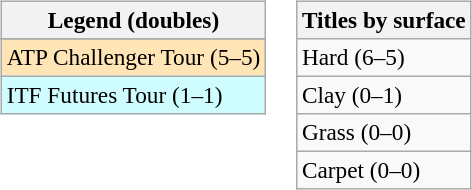<table>
<tr valign=top>
<td><br><table class=wikitable style=font-size:97%>
<tr>
<th>Legend (doubles)</th>
</tr>
<tr bgcolor=e5d1cb>
</tr>
<tr bgcolor=moccasin>
<td>ATP Challenger Tour (5–5)</td>
</tr>
<tr bgcolor=cffcff>
<td>ITF Futures Tour (1–1)</td>
</tr>
</table>
</td>
<td><br><table class=wikitable style=font-size:97%>
<tr>
<th>Titles by surface</th>
</tr>
<tr>
<td>Hard (6–5)</td>
</tr>
<tr>
<td>Clay (0–1)</td>
</tr>
<tr>
<td>Grass (0–0)</td>
</tr>
<tr>
<td>Carpet (0–0)</td>
</tr>
</table>
</td>
</tr>
</table>
